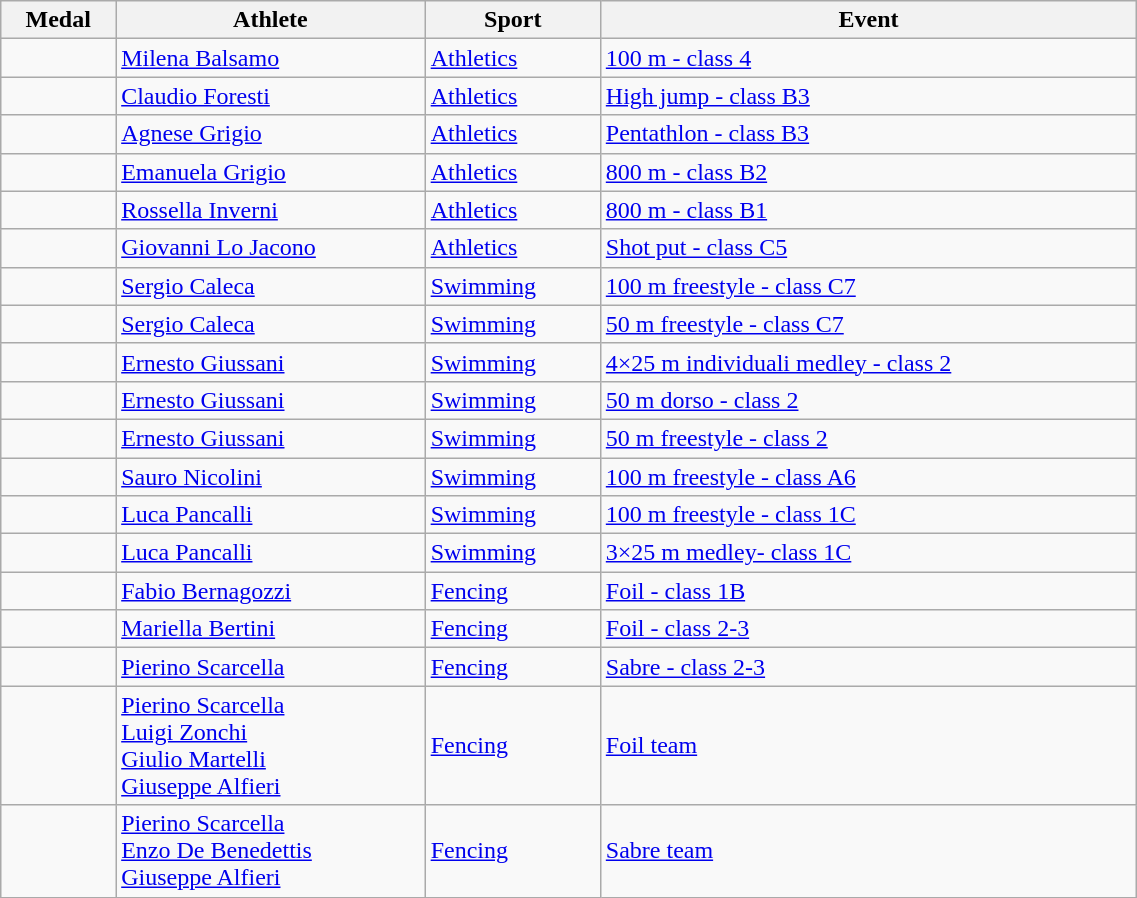<table class="wikitable sortable" width=60% style="font-size:100%; text-align:left;">
<tr>
<th>Medal</th>
<th>Athlete</th>
<th>Sport</th>
<th>Event</th>
</tr>
<tr>
<td></td>
<td><a href='#'>Milena Balsamo</a></td>
<td><a href='#'>Athletics</a></td>
<td><a href='#'>100 m  - class 4</a></td>
</tr>
<tr>
<td></td>
<td><a href='#'>Claudio Foresti</a></td>
<td><a href='#'>Athletics</a></td>
<td><a href='#'>High jump - class B3</a></td>
</tr>
<tr>
<td></td>
<td><a href='#'>Agnese Grigio</a></td>
<td><a href='#'>Athletics</a></td>
<td><a href='#'>Pentathlon - class B3</a></td>
</tr>
<tr>
<td></td>
<td><a href='#'>Emanuela Grigio</a></td>
<td><a href='#'>Athletics</a></td>
<td><a href='#'>800 m - class B2</a></td>
</tr>
<tr>
<td></td>
<td><a href='#'>Rossella Inverni</a></td>
<td><a href='#'>Athletics</a></td>
<td><a href='#'>800 m - class B1</a></td>
</tr>
<tr>
<td></td>
<td><a href='#'>Giovanni Lo Jacono</a></td>
<td><a href='#'>Athletics</a></td>
<td><a href='#'>Shot put - class C5</a></td>
</tr>
<tr>
<td></td>
<td><a href='#'>Sergio Caleca</a></td>
<td><a href='#'>Swimming</a></td>
<td><a href='#'>100 m freestyle - class C7</a></td>
</tr>
<tr>
<td></td>
<td><a href='#'>Sergio Caleca</a></td>
<td><a href='#'>Swimming</a></td>
<td><a href='#'>50 m freestyle - class C7</a></td>
</tr>
<tr>
<td></td>
<td><a href='#'>Ernesto Giussani</a></td>
<td><a href='#'>Swimming</a></td>
<td><a href='#'>4×25 m individuali medley - class 2</a></td>
</tr>
<tr>
<td></td>
<td><a href='#'>Ernesto Giussani</a></td>
<td><a href='#'>Swimming</a></td>
<td><a href='#'>50 m dorso - class 2</a></td>
</tr>
<tr>
<td></td>
<td><a href='#'>Ernesto Giussani</a></td>
<td><a href='#'>Swimming</a></td>
<td><a href='#'>50 m freestyle - class 2</a></td>
</tr>
<tr>
<td></td>
<td><a href='#'>Sauro Nicolini</a></td>
<td><a href='#'>Swimming</a></td>
<td><a href='#'>100 m freestyle - class A6</a></td>
</tr>
<tr>
<td></td>
<td><a href='#'>Luca Pancalli</a></td>
<td><a href='#'>Swimming</a></td>
<td><a href='#'>100 m freestyle - class 1C</a></td>
</tr>
<tr>
<td></td>
<td><a href='#'>Luca Pancalli</a></td>
<td><a href='#'>Swimming</a></td>
<td><a href='#'>3×25 m medley- class 1C</a></td>
</tr>
<tr>
<td></td>
<td><a href='#'>Fabio Bernagozzi</a></td>
<td><a href='#'>Fencing</a></td>
<td><a href='#'>Foil - class 1B</a></td>
</tr>
<tr>
<td></td>
<td><a href='#'>Mariella Bertini</a></td>
<td><a href='#'>Fencing</a></td>
<td><a href='#'>Foil - class 2-3</a></td>
</tr>
<tr>
<td></td>
<td><a href='#'>Pierino Scarcella</a></td>
<td><a href='#'>Fencing</a></td>
<td><a href='#'>Sabre - class 2-3</a></td>
</tr>
<tr>
<td></td>
<td><a href='#'>Pierino Scarcella</a><br><a href='#'>Luigi Zonchi</a><br><a href='#'>Giulio Martelli</a><br><a href='#'>Giuseppe Alfieri</a></td>
<td><a href='#'>Fencing</a></td>
<td><a href='#'>Foil team</a></td>
</tr>
<tr>
<td></td>
<td><a href='#'>Pierino Scarcella</a><br><a href='#'>Enzo De Benedettis</a><br><a href='#'>Giuseppe Alfieri</a></td>
<td><a href='#'>Fencing</a></td>
<td><a href='#'>Sabre team</a></td>
</tr>
</table>
